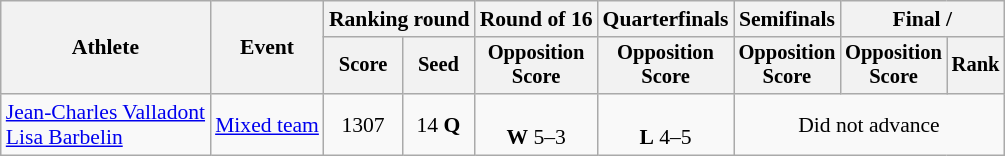<table class="wikitable" style="font-size:90%">
<tr>
<th rowspan=2>Athlete</th>
<th rowspan=2>Event</th>
<th colspan="2">Ranking round</th>
<th>Round of 16</th>
<th>Quarterfinals</th>
<th>Semifinals</th>
<th colspan="2">Final / </th>
</tr>
<tr style="font-size:95%">
<th>Score</th>
<th>Seed</th>
<th>Opposition<br>Score</th>
<th>Opposition<br>Score</th>
<th>Opposition<br>Score</th>
<th>Opposition<br>Score</th>
<th>Rank</th>
</tr>
<tr align=center>
<td align=left><a href='#'>Jean-Charles Valladont</a><br><a href='#'>Lisa Barbelin</a></td>
<td align=left><a href='#'>Mixed team</a></td>
<td>1307</td>
<td>14 <strong>Q</strong></td>
<td><br><strong>W</strong> 5–3</td>
<td><br><strong>L</strong> 4–5</td>
<td colspan=3>Did not advance</td>
</tr>
</table>
